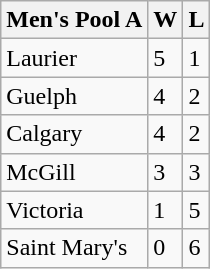<table class="wikitable">
<tr>
<th>Men's Pool A</th>
<th>W</th>
<th>L</th>
</tr>
<tr>
<td>Laurier</td>
<td>5</td>
<td>1</td>
</tr>
<tr>
<td>Guelph</td>
<td>4</td>
<td>2</td>
</tr>
<tr>
<td>Calgary</td>
<td>4</td>
<td>2</td>
</tr>
<tr>
<td>McGill</td>
<td>3</td>
<td>3</td>
</tr>
<tr>
<td>Victoria</td>
<td>1</td>
<td>5</td>
</tr>
<tr>
<td>Saint Mary's</td>
<td>0</td>
<td>6</td>
</tr>
</table>
